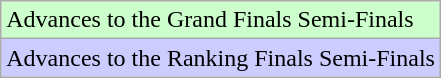<table class="wikitable">
<tr width=30px bgcolor="#ccffcc">
<td>Advances to the Grand Finals Semi-Finals</td>
</tr>
<tr width=10px bgcolor="#CCCCFF">
<td>Advances to the Ranking Finals Semi-Finals</td>
</tr>
</table>
